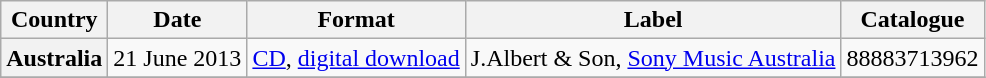<table class="wikitable plainrowheaders">
<tr>
<th scope="col">Country</th>
<th scope="col">Date</th>
<th scope="col">Format</th>
<th scope="col">Label</th>
<th scope="col">Catalogue</th>
</tr>
<tr>
<th scope="row">Australia</th>
<td>21 June 2013</td>
<td><a href='#'>CD</a>, <a href='#'>digital download</a></td>
<td>J.Albert & Son, <a href='#'>Sony Music Australia</a></td>
<td>88883713962</td>
</tr>
<tr>
</tr>
</table>
